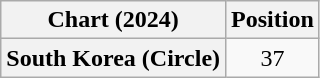<table class="wikitable plainrowheaders" style="text-align:center">
<tr>
<th scope="col">Chart (2024)</th>
<th scope="col">Position</th>
</tr>
<tr>
<th scope="row">South Korea (Circle)</th>
<td>37</td>
</tr>
</table>
